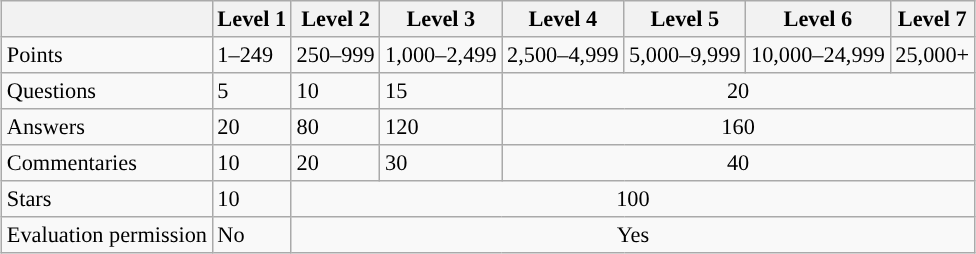<table class="wikitable" style="font-size:93%; margin:auto;">
<tr>
<th></th>
<th>Level 1</th>
<th>Level 2</th>
<th>Level 3</th>
<th>Level 4</th>
<th>Level 5</th>
<th>Level 6</th>
<th>Level 7</th>
</tr>
<tr>
<td>Points</td>
<td>1–249</td>
<td>250–999</td>
<td>1,000–2,499</td>
<td>2,500–4,999</td>
<td>5,000–9,999</td>
<td>10,000–24,999</td>
<td>25,000+</td>
</tr>
<tr>
<td>Questions</td>
<td>5</td>
<td>10</td>
<td>15</td>
<td colspan=4 style="text-align:center;">20</td>
</tr>
<tr>
<td>Answers</td>
<td>20</td>
<td>80</td>
<td>120</td>
<td colspan=4 style="text-align:center;">160</td>
</tr>
<tr>
<td>Commentaries</td>
<td>10</td>
<td>20</td>
<td>30</td>
<td colspan=4 style="text-align:center;">40</td>
</tr>
<tr>
<td>Stars</td>
<td>10</td>
<td colspan=6 style="text-align:center;">100</td>
</tr>
<tr>
<td>Evaluation permission</td>
<td>No</td>
<td colspan=6 style="text-align:center;">Yes</td>
</tr>
</table>
